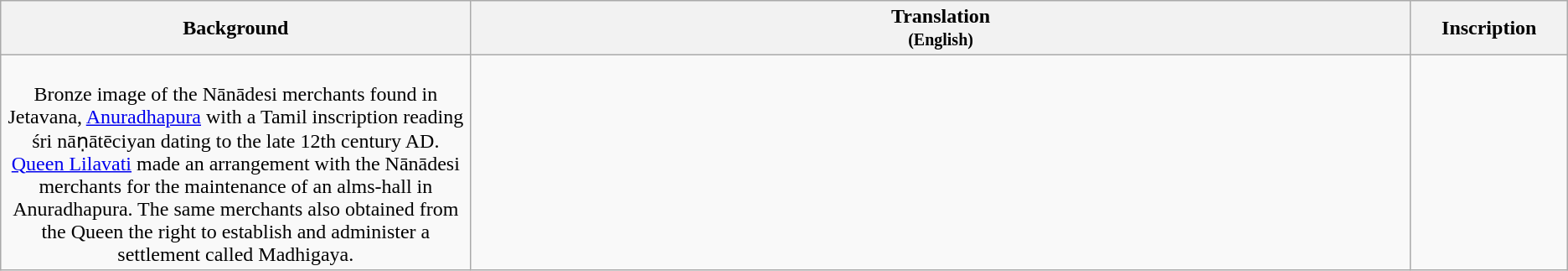<table class="wikitable centre">
<tr>
<th scope="col" align=left>Background<br></th>
<th>Translation<br><small>(English)</small></th>
<th>Inscription<br></th>
</tr>
<tr>
<td align=center width="30%"><br>Bronze image of the Nānādesi merchants found in Jetavana, <a href='#'>Anuradhapura</a> with a Tamil inscription reading śri nāṇātēciyan dating to the late 12th century AD.<br><a href='#'>Queen Lilavati</a> made an arrangement with the Nānādesi merchants for the maintenance of an alms-hall in Anuradhapura. The same merchants also obtained from the Queen the right to establish and administer a settlement called Madhigaya.</td>
<td align=left><br></td>
<td align=center width="10%"><br></td>
</tr>
</table>
